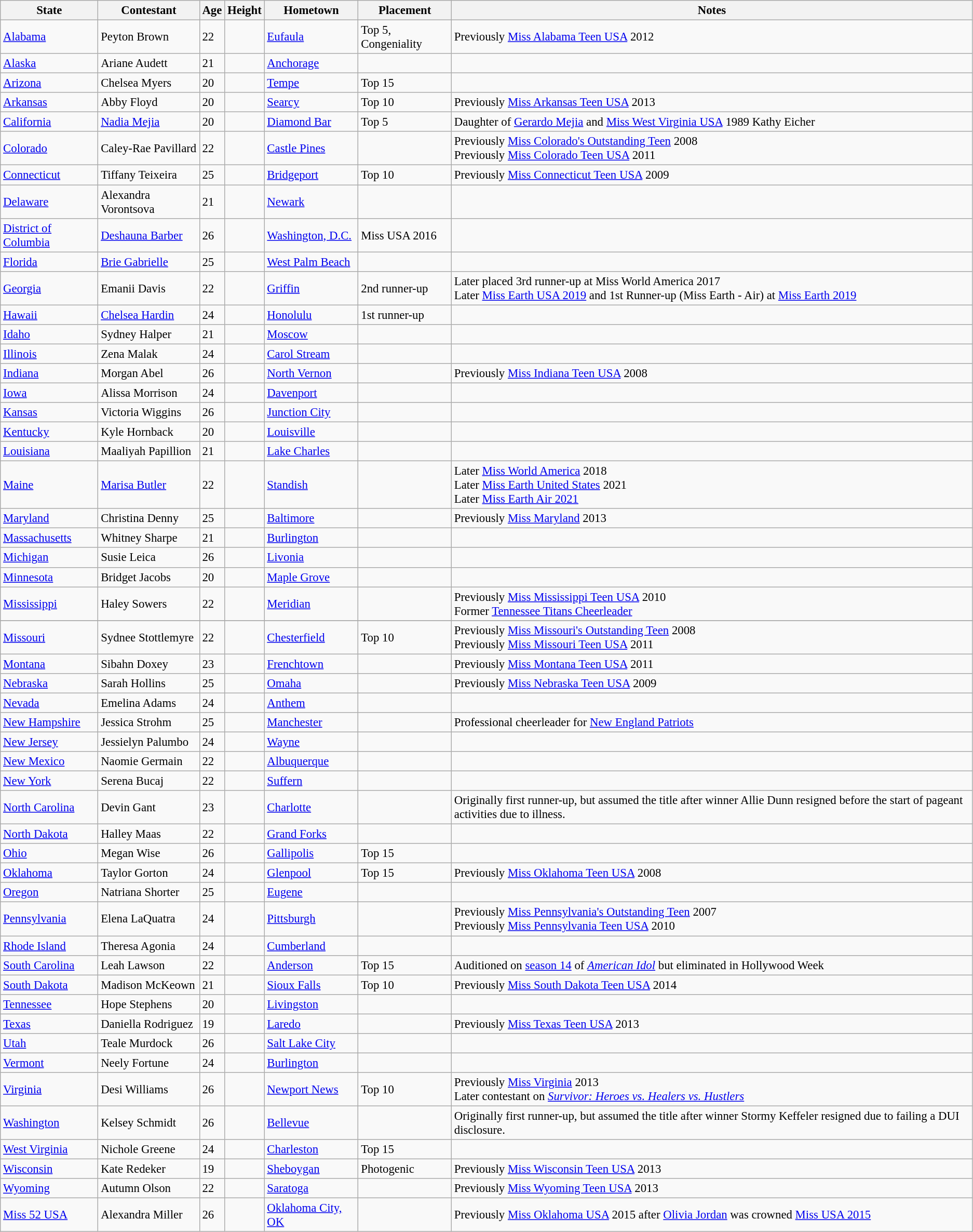<table class="wikitable sortable" style="font-size: 95%;">
<tr>
<th>State</th>
<th>Contestant</th>
<th>Age</th>
<th>Height</th>
<th>Hometown</th>
<th>Placement</th>
<th>Notes</th>
</tr>
<tr>
<td><a href='#'>Alabama</a></td>
<td>Peyton Brown</td>
<td>22</td>
<td></td>
<td><a href='#'>Eufaula</a></td>
<td>Top 5, Congeniality</td>
<td>Previously <a href='#'>Miss Alabama Teen USA</a> 2012</td>
</tr>
<tr>
<td><a href='#'>Alaska</a></td>
<td>Ariane Audett</td>
<td>21</td>
<td></td>
<td><a href='#'>Anchorage</a></td>
<td></td>
<td></td>
</tr>
<tr>
<td><a href='#'>Arizona</a></td>
<td>Chelsea Myers</td>
<td>20</td>
<td></td>
<td><a href='#'>Tempe</a></td>
<td>Top 15</td>
<td></td>
</tr>
<tr>
<td><a href='#'>Arkansas</a></td>
<td>Abby Floyd</td>
<td>20</td>
<td></td>
<td><a href='#'>Searcy</a></td>
<td>Top 10</td>
<td>Previously <a href='#'>Miss Arkansas Teen USA</a> 2013</td>
</tr>
<tr>
<td><a href='#'>California</a></td>
<td><a href='#'>Nadia Mejia</a></td>
<td>20</td>
<td></td>
<td><a href='#'>Diamond Bar</a></td>
<td>Top 5</td>
<td>Daughter of <a href='#'>Gerardo Mejia</a> and <a href='#'>Miss West Virginia USA</a> 1989 Kathy Eicher</td>
</tr>
<tr>
<td><a href='#'>Colorado</a></td>
<td>Caley-Rae Pavillard</td>
<td>22</td>
<td></td>
<td><a href='#'>Castle Pines</a></td>
<td></td>
<td>Previously <a href='#'>Miss Colorado's Outstanding Teen</a> 2008<br>Previously <a href='#'>Miss Colorado Teen USA</a> 2011</td>
</tr>
<tr>
<td><a href='#'>Connecticut</a></td>
<td>Tiffany Teixeira</td>
<td>25</td>
<td></td>
<td><a href='#'>Bridgeport</a></td>
<td>Top 10</td>
<td>Previously <a href='#'>Miss Connecticut Teen USA</a> 2009</td>
</tr>
<tr>
<td><a href='#'>Delaware</a></td>
<td>Alexandra Vorontsova</td>
<td>21</td>
<td></td>
<td><a href='#'>Newark</a></td>
<td></td>
<td></td>
</tr>
<tr>
<td><a href='#'>District of Columbia</a></td>
<td><a href='#'>Deshauna Barber</a></td>
<td>26</td>
<td></td>
<td><a href='#'>Washington, D.C.</a></td>
<td>Miss USA 2016</td>
<td></td>
</tr>
<tr>
<td><a href='#'>Florida</a></td>
<td><a href='#'>Brie Gabrielle</a></td>
<td>25</td>
<td></td>
<td><a href='#'>West Palm Beach</a></td>
<td></td>
<td></td>
</tr>
<tr>
<td><a href='#'>Georgia</a></td>
<td>Emanii Davis</td>
<td>22</td>
<td></td>
<td><a href='#'>Griffin</a></td>
<td>2nd runner-up</td>
<td>Later placed 3rd runner-up at Miss World America 2017<br>Later <a href='#'>Miss Earth USA 2019</a> and 1st Runner-up (Miss Earth - Air) at <a href='#'>Miss Earth 2019</a></td>
</tr>
<tr>
<td><a href='#'>Hawaii</a></td>
<td><a href='#'>Chelsea Hardin</a></td>
<td>24</td>
<td></td>
<td><a href='#'>Honolulu</a></td>
<td>1st runner-up</td>
<td></td>
</tr>
<tr>
<td><a href='#'>Idaho</a></td>
<td>Sydney Halper</td>
<td>21</td>
<td></td>
<td><a href='#'>Moscow</a></td>
<td></td>
<td></td>
</tr>
<tr>
<td><a href='#'>Illinois</a></td>
<td>Zena Malak</td>
<td>24</td>
<td></td>
<td><a href='#'>Carol Stream</a></td>
<td></td>
<td></td>
</tr>
<tr>
<td><a href='#'>Indiana</a></td>
<td>Morgan Abel</td>
<td>26</td>
<td></td>
<td><a href='#'>North Vernon</a></td>
<td></td>
<td>Previously <a href='#'>Miss Indiana Teen USA</a> 2008</td>
</tr>
<tr>
<td><a href='#'>Iowa</a></td>
<td>Alissa Morrison</td>
<td>24</td>
<td></td>
<td><a href='#'>Davenport</a></td>
<td></td>
<td></td>
</tr>
<tr>
<td><a href='#'>Kansas</a></td>
<td>Victoria Wiggins</td>
<td>26</td>
<td></td>
<td><a href='#'>Junction City</a></td>
<td></td>
<td></td>
</tr>
<tr>
<td><a href='#'>Kentucky</a></td>
<td>Kyle Hornback</td>
<td>20</td>
<td></td>
<td><a href='#'>Louisville</a></td>
<td></td>
<td></td>
</tr>
<tr>
<td><a href='#'>Louisiana</a></td>
<td>Maaliyah Papillion</td>
<td>21</td>
<td></td>
<td><a href='#'>Lake Charles</a></td>
<td></td>
<td></td>
</tr>
<tr>
<td><a href='#'>Maine</a></td>
<td><a href='#'>Marisa Butler</a></td>
<td>22</td>
<td></td>
<td><a href='#'>Standish</a></td>
<td></td>
<td>Later <a href='#'>Miss World America</a> 2018<br>Later <a href='#'>Miss Earth United States</a> 2021<br>Later <a href='#'>Miss Earth Air 2021</a></td>
</tr>
<tr>
<td><a href='#'>Maryland</a></td>
<td>Christina Denny</td>
<td>25</td>
<td></td>
<td><a href='#'>Baltimore</a></td>
<td></td>
<td>Previously <a href='#'>Miss Maryland</a> 2013</td>
</tr>
<tr>
<td><a href='#'>Massachusetts</a></td>
<td>Whitney Sharpe</td>
<td>21</td>
<td></td>
<td><a href='#'>Burlington</a></td>
<td></td>
<td></td>
</tr>
<tr>
<td><a href='#'>Michigan</a></td>
<td>Susie Leica</td>
<td>26</td>
<td></td>
<td><a href='#'>Livonia</a></td>
<td></td>
<td></td>
</tr>
<tr>
<td><a href='#'>Minnesota</a></td>
<td>Bridget Jacobs</td>
<td>20</td>
<td></td>
<td><a href='#'>Maple Grove</a></td>
<td></td>
<td></td>
</tr>
<tr>
<td><a href='#'>Mississippi</a></td>
<td>Haley Sowers</td>
<td>22</td>
<td></td>
<td><a href='#'>Meridian</a></td>
<td></td>
<td>Previously <a href='#'>Miss Mississippi Teen USA</a> 2010<br>Former <a href='#'>Tennessee Titans Cheerleader</a></td>
</tr>
<tr>
</tr>
<tr>
<td><a href='#'>Missouri</a></td>
<td>Sydnee Stottlemyre</td>
<td>22</td>
<td></td>
<td><a href='#'>Chesterfield</a></td>
<td>Top 10</td>
<td>Previously <a href='#'>Miss Missouri's Outstanding Teen</a> 2008<br>Previously <a href='#'>Miss Missouri Teen USA</a> 2011</td>
</tr>
<tr>
<td><a href='#'>Montana</a></td>
<td>Sibahn Doxey</td>
<td>23</td>
<td></td>
<td><a href='#'>Frenchtown</a></td>
<td></td>
<td>Previously <a href='#'>Miss Montana Teen USA</a> 2011</td>
</tr>
<tr>
<td><a href='#'>Nebraska</a></td>
<td>Sarah Hollins</td>
<td>25</td>
<td></td>
<td><a href='#'>Omaha</a></td>
<td></td>
<td>Previously <a href='#'>Miss Nebraska Teen USA</a> 2009 </td>
</tr>
<tr>
<td><a href='#'>Nevada</a></td>
<td>Emelina Adams</td>
<td>24</td>
<td></td>
<td><a href='#'>Anthem</a></td>
<td></td>
<td></td>
</tr>
<tr>
<td><a href='#'>New Hampshire</a></td>
<td>Jessica Strohm</td>
<td>25</td>
<td></td>
<td><a href='#'>Manchester</a></td>
<td></td>
<td>Professional cheerleader for <a href='#'>New England Patriots</a></td>
</tr>
<tr>
<td><a href='#'>New Jersey</a></td>
<td>Jessielyn Palumbo</td>
<td>24</td>
<td></td>
<td><a href='#'>Wayne</a></td>
<td></td>
<td></td>
</tr>
<tr>
<td><a href='#'>New Mexico</a></td>
<td>Naomie Germain</td>
<td>22</td>
<td></td>
<td><a href='#'>Albuquerque</a></td>
<td></td>
<td></td>
</tr>
<tr>
<td><a href='#'>New York</a></td>
<td>Serena Bucaj</td>
<td>22</td>
<td></td>
<td><a href='#'>Suffern</a></td>
<td></td>
<td></td>
</tr>
<tr>
<td><a href='#'>North Carolina</a></td>
<td>Devin Gant</td>
<td>23</td>
<td></td>
<td><a href='#'>Charlotte</a></td>
<td></td>
<td>Originally first runner-up, but assumed the title after winner Allie Dunn resigned before the start of pageant activities due to illness.</td>
</tr>
<tr>
<td><a href='#'>North Dakota</a></td>
<td>Halley Maas</td>
<td>22</td>
<td></td>
<td><a href='#'>Grand Forks</a></td>
<td></td>
<td></td>
</tr>
<tr>
<td><a href='#'>Ohio</a></td>
<td>Megan Wise</td>
<td>26</td>
<td></td>
<td><a href='#'>Gallipolis</a></td>
<td>Top 15</td>
<td></td>
</tr>
<tr>
<td><a href='#'>Oklahoma</a></td>
<td>Taylor Gorton</td>
<td>24</td>
<td></td>
<td><a href='#'>Glenpool</a></td>
<td>Top 15</td>
<td>Previously <a href='#'>Miss Oklahoma Teen USA</a> 2008</td>
</tr>
<tr>
<td><a href='#'>Oregon</a></td>
<td>Natriana Shorter</td>
<td>25</td>
<td></td>
<td><a href='#'>Eugene</a></td>
<td></td>
<td></td>
</tr>
<tr>
<td><a href='#'>Pennsylvania</a></td>
<td>Elena LaQuatra</td>
<td>24</td>
<td></td>
<td><a href='#'>Pittsburgh</a></td>
<td></td>
<td>Previously <a href='#'>Miss Pennsylvania's Outstanding Teen</a> 2007<br>Previously <a href='#'>Miss Pennsylvania Teen USA</a> 2010</td>
</tr>
<tr>
<td><a href='#'>Rhode Island</a></td>
<td>Theresa Agonia</td>
<td>24</td>
<td></td>
<td><a href='#'>Cumberland</a></td>
<td></td>
<td></td>
</tr>
<tr>
<td><a href='#'>South Carolina</a></td>
<td>Leah Lawson</td>
<td>22</td>
<td></td>
<td><a href='#'>Anderson</a></td>
<td>Top 15</td>
<td>Auditioned on <a href='#'>season 14</a> of <em><a href='#'>American Idol</a></em> but eliminated in Hollywood Week</td>
</tr>
<tr>
<td><a href='#'>South Dakota</a></td>
<td>Madison McKeown</td>
<td>21</td>
<td></td>
<td><a href='#'>Sioux Falls</a></td>
<td>Top 10</td>
<td>Previously <a href='#'>Miss South Dakota Teen USA</a> 2014</td>
</tr>
<tr>
<td><a href='#'>Tennessee</a></td>
<td>Hope Stephens</td>
<td>20</td>
<td></td>
<td><a href='#'>Livingston</a></td>
<td></td>
<td></td>
</tr>
<tr>
<td><a href='#'>Texas</a></td>
<td>Daniella Rodriguez</td>
<td>19</td>
<td></td>
<td><a href='#'>Laredo</a></td>
<td></td>
<td>Previously <a href='#'>Miss Texas Teen USA</a> 2013</td>
</tr>
<tr>
<td><a href='#'>Utah</a></td>
<td>Teale Murdock</td>
<td>26</td>
<td></td>
<td><a href='#'>Salt Lake City</a></td>
<td></td>
<td></td>
</tr>
<tr>
<td><a href='#'>Vermont</a></td>
<td>Neely Fortune</td>
<td>24</td>
<td></td>
<td><a href='#'>Burlington</a></td>
<td></td>
<td></td>
</tr>
<tr>
<td><a href='#'>Virginia</a></td>
<td>Desi Williams</td>
<td>26</td>
<td></td>
<td><a href='#'>Newport News</a></td>
<td>Top 10</td>
<td>Previously <a href='#'>Miss Virginia</a> 2013<br>Later contestant on <em><a href='#'>Survivor: Heroes vs. Healers vs. Hustlers</a></em></td>
</tr>
<tr>
<td><a href='#'>Washington</a></td>
<td>Kelsey Schmidt</td>
<td>26</td>
<td></td>
<td><a href='#'>Bellevue</a></td>
<td></td>
<td>Originally first runner-up, but assumed the title after winner Stormy Keffeler resigned due to failing a DUI disclosure.</td>
</tr>
<tr>
<td><a href='#'>West Virginia</a></td>
<td>Nichole Greene</td>
<td>24</td>
<td></td>
<td><a href='#'>Charleston</a></td>
<td>Top 15</td>
<td></td>
</tr>
<tr>
<td><a href='#'>Wisconsin</a></td>
<td>Kate Redeker</td>
<td>19</td>
<td></td>
<td><a href='#'>Sheboygan</a></td>
<td>Photogenic</td>
<td>Previously <a href='#'>Miss Wisconsin Teen USA</a> 2013</td>
</tr>
<tr>
<td><a href='#'>Wyoming</a></td>
<td>Autumn Olson</td>
<td>22</td>
<td></td>
<td><a href='#'>Saratoga</a></td>
<td></td>
<td>Previously <a href='#'>Miss Wyoming Teen USA</a> 2013</td>
</tr>
<tr>
<td> <a href='#'>Miss 52 USA</a></td>
<td>Alexandra Miller</td>
<td>26</td>
<td></td>
<td><a href='#'>Oklahoma City, OK</a></td>
<td></td>
<td>Previously <a href='#'>Miss Oklahoma USA</a> 2015 after <a href='#'>Olivia Jordan</a> was crowned <a href='#'>Miss USA 2015</a></td>
</tr>
</table>
